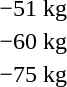<table>
<tr>
<td>−51 kg</td>
<td></td>
<td></td>
<td></td>
</tr>
<tr>
<td>−60 kg</td>
<td></td>
<td></td>
<td></td>
</tr>
<tr>
<td>−75 kg</td>
<td></td>
<td></td>
<td></td>
</tr>
</table>
